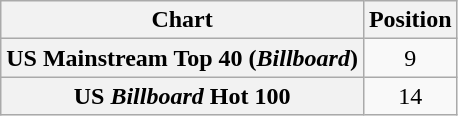<table class="wikitable plainrowheaders">
<tr>
<th scope="col">Chart</th>
<th scope="col">Position</th>
</tr>
<tr>
<th scope="row">US Mainstream Top 40 (<em>Billboard</em>)</th>
<td align="center">9</td>
</tr>
<tr>
<th scope="row">US <em>Billboard</em> Hot 100</th>
<td style="text-align:center;">14</td>
</tr>
</table>
